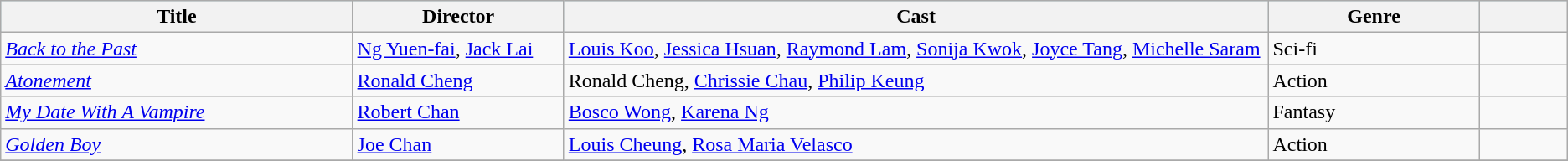<table class="wikitable">
<tr style="background:#b0e0e6; text-align:center;">
<th style="width:20%;">Title</th>
<th style="width:12%;">Director</th>
<th style="width:40%;">Cast</th>
<th style="width:12%;">Genre</th>
<th style="width:5%;"></th>
</tr>
<tr>
<td><em><a href='#'>Back to the Past</a></em></td>
<td><a href='#'>Ng Yuen-fai</a>, <a href='#'>Jack Lai</a></td>
<td><a href='#'>Louis Koo</a>, <a href='#'>Jessica Hsuan</a>, <a href='#'>Raymond Lam</a>, <a href='#'>Sonija Kwok</a>, <a href='#'>Joyce Tang</a>, <a href='#'>Michelle Saram</a></td>
<td>Sci-fi</td>
<td></td>
</tr>
<tr>
<td><em><a href='#'>Atonement</a></em></td>
<td><a href='#'>Ronald Cheng</a></td>
<td>Ronald Cheng, <a href='#'>Chrissie Chau</a>, <a href='#'>Philip Keung</a></td>
<td>Action</td>
<td></td>
</tr>
<tr>
<td><em><a href='#'>My Date With A Vampire</a></em></td>
<td><a href='#'>Robert Chan</a></td>
<td><a href='#'>Bosco Wong</a>, <a href='#'>Karena Ng</a></td>
<td>Fantasy</td>
<td></td>
</tr>
<tr>
<td><em><a href='#'>Golden Boy</a></em></td>
<td><a href='#'>Joe Chan</a></td>
<td><a href='#'>Louis Cheung</a>, <a href='#'>Rosa Maria Velasco</a></td>
<td>Action</td>
<td></td>
</tr>
<tr>
</tr>
</table>
